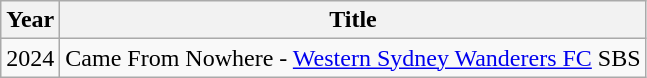<table class="wikitable">
<tr>
<th>Year</th>
<th>Title</th>
</tr>
<tr>
<td>2024</td>
<td>Came From Nowhere - <a href='#'>Western Sydney Wanderers FC</a> SBS</td>
</tr>
</table>
